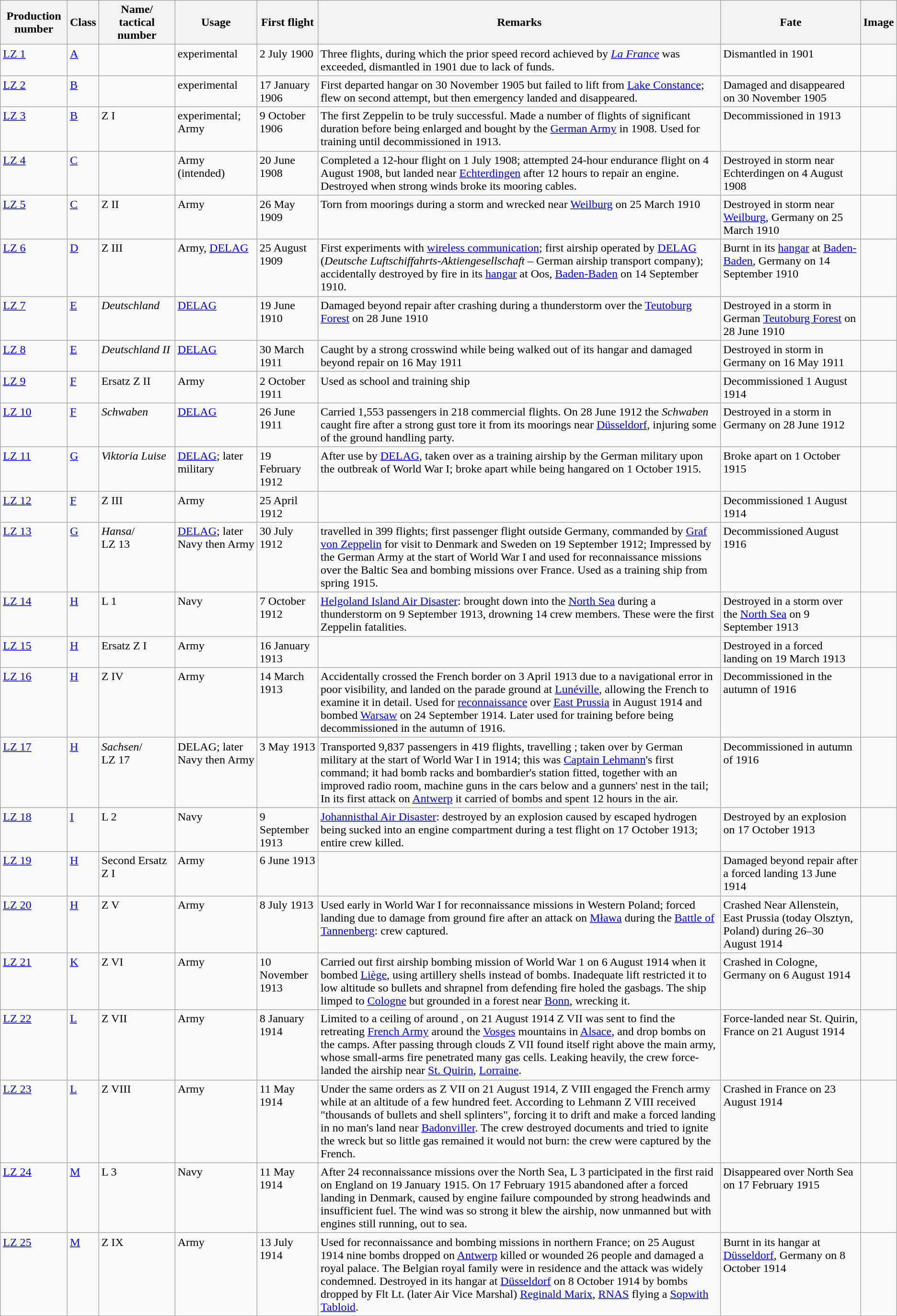<table class="wikitable" width="auto">
<tr>
<th>Production number</th>
<th>Class</th>
<th>Name/<br>tactical number</th>
<th>Usage</th>
<th>First flight</th>
<th>Remarks</th>
<th>Fate</th>
<th>Image</th>
</tr>
<tr valign="top" id="LZ 1">
<td><a href='#'>LZ 1</a></td>
<td><a href='#'>A</a></td>
<td> </td>
<td>experimental</td>
<td>2 July 1900</td>
<td>Three flights, during which the prior speed record achieved by <em><a href='#'>La France</a></em> was exceeded, dismantled in 1901 due to lack of funds.</td>
<td>Dismantled in 1901</td>
<td></td>
</tr>
<tr valign="top" id="LZ 2">
<td><a href='#'>LZ 2</a></td>
<td><a href='#'>B</a></td>
<td> </td>
<td>experimental</td>
<td>17 January 1906</td>
<td>First departed hangar on 30 November 1905 but failed to lift from <a href='#'>Lake Constance</a>; flew on second attempt, but then emergency landed and disappeared.</td>
<td>Damaged and disappeared on 30 November 1905</td>
<td></td>
</tr>
<tr style="vertical-align:top;" id="LZ 3">
<td><a href='#'>LZ 3</a></td>
<td><a href='#'>B</a></td>
<td>Z I</td>
<td>experimental; Army</td>
<td>9 October 1906</td>
<td>The first Zeppelin to be truly successful. Made a number of flights of significant duration before being enlarged and bought by the <a href='#'>German Army</a> in 1908.  Used for training until decommissioned in 1913.</td>
<td>Decommissioned in 1913</td>
<td></td>
</tr>
<tr style="vertical-align:top;" id="LZ 4">
<td><a href='#'>LZ 4</a></td>
<td><a href='#'>C</a></td>
<td></td>
<td>Army (intended)</td>
<td>20 June 1908</td>
<td>Completed a 12-hour flight on 1 July 1908; attempted 24-hour endurance flight on 4 August 1908, but landed near <a href='#'>Echterdingen</a> after 12 hours to repair an engine. Destroyed when strong winds broke its mooring cables.</td>
<td>Destroyed in storm near Echterdingen on 4 August 1908</td>
<td></td>
</tr>
<tr style="vertical-align:top;" id="LZ 5">
<td><a href='#'>LZ 5</a></td>
<td><a href='#'>C</a></td>
<td>Z II</td>
<td>Army</td>
<td>26 May 1909</td>
<td>Torn from moorings during a storm and wrecked near <a href='#'>Weilburg</a> on 25 March 1910</td>
<td>Destroyed in storm near <a href='#'>Weilburg</a>, Germany on 25 March 1910</td>
<td></td>
</tr>
<tr style="vertical-align:top;" id="LZ 6">
<td><a href='#'>LZ 6</a></td>
<td><a href='#'>D</a></td>
<td>Z III</td>
<td>Army, <a href='#'>DELAG</a></td>
<td>25 August 1909</td>
<td>First experiments with <a href='#'>wireless communication</a>; first airship operated by <a href='#'>DELAG</a> (<em>Deutsche Luftschiffahrts-Aktiengesellschaft</em> – German airship transport company); accidentally destroyed by fire in its <a href='#'>hangar</a> at Oos, <a href='#'>Baden-Baden</a> on 14 September 1910.</td>
<td>Burnt in its <a href='#'>hangar</a> at  <a href='#'>Baden-Baden</a>, Germany on 14 September 1910</td>
<td></td>
</tr>
<tr valign="top">
<td><a href='#'>LZ 7</a></td>
<td><a href='#'>E</a></td>
<td><em>Deutschland</em></td>
<td><a href='#'>DELAG</a></td>
<td>19 June 1910</td>
<td>Damaged beyond repair after crashing during a thunderstorm over the <a href='#'>Teutoburg Forest</a> on 28 June 1910</td>
<td>Destroyed in a storm in German <a href='#'>Teutoburg Forest</a> on 28 June 1910</td>
<td></td>
</tr>
<tr valign="top">
<td><a href='#'>LZ 8</a></td>
<td><a href='#'>E</a></td>
<td><em>Deutschland II</em></td>
<td><a href='#'>DELAG</a></td>
<td>30 March 1911</td>
<td>Caught by a strong crosswind while being walked out of its hangar and damaged beyond repair on 16 May 1911</td>
<td>Destroyed in storm in Germany on 16 May 1911</td>
<td></td>
</tr>
<tr valign="top">
<td><a href='#'>LZ 9</a></td>
<td><a href='#'>F</a></td>
<td>Ersatz Z II</td>
<td>Army</td>
<td>2 October 1911</td>
<td>Used as school and training ship</td>
<td>Decommissioned 1 August 1914</td>
<td></td>
</tr>
<tr valign="top">
<td><a href='#'>LZ 10</a></td>
<td><a href='#'>F</a></td>
<td><em>Schwaben</em></td>
<td><a href='#'>DELAG</a></td>
<td>26 June 1911</td>
<td>Carried 1,553 passengers in 218 commercial flights. On 28 June 1912 the <em>Schwaben</em> caught fire after a strong gust tore it from its moorings near <a href='#'>Düsseldorf</a>, injuring some of the ground handling party.</td>
<td>Destroyed in a storm in Germany on 28 June 1912</td>
<td></td>
</tr>
<tr valign="top">
<td><a href='#'>LZ 11</a></td>
<td><a href='#'>G</a></td>
<td><em>Viktoria Luise</em></td>
<td><a href='#'>DELAG</a>; later military</td>
<td>19 February 1912</td>
<td>After use by <a href='#'>DELAG</a>, taken over as a training airship by the German military upon the outbreak of World War I; broke apart while being hangared on 1 October 1915.</td>
<td>Broke apart on 1 October 1915</td>
<td></td>
</tr>
<tr valign="top">
<td><a href='#'>LZ 12</a></td>
<td><a href='#'>F</a></td>
<td>Z III</td>
<td>Army</td>
<td>25 April 1912</td>
<td></td>
<td>Decommissioned 1 August 1914</td>
<td></td>
</tr>
<tr valign="top">
<td><a href='#'>LZ 13</a></td>
<td><a href='#'>G</a></td>
<td><em>Hansa</em>/<br>LZ 13</td>
<td><a href='#'>DELAG</a>; later Navy then Army</td>
<td>30 July 1912</td>
<td>travelled  in 399 flights; first passenger flight outside Germany, commanded by <a href='#'>Graf von Zeppelin</a> for visit to Denmark and Sweden on 19 September 1912; Impressed by the German Army at the start of World War I and used for reconnaissance missions over the Baltic Sea and bombing missions over France. Used as a training ship from spring 1915.</td>
<td>Decommissioned August 1916</td>
<td></td>
</tr>
<tr valign="top">
<td><a href='#'>LZ 14</a></td>
<td><a href='#'>H</a></td>
<td>L 1</td>
<td>Navy</td>
<td>7 October 1912</td>
<td><a href='#'>Helgoland Island Air Disaster</a>: brought down into the <a href='#'>North Sea</a> during a thunderstorm on 9 September 1913, drowning 14 crew members. These were the first Zeppelin fatalities.</td>
<td>Destroyed in a storm over the <a href='#'>North Sea</a> on 9 September 1913</td>
<td></td>
</tr>
<tr valign="top">
<td><a href='#'>LZ 15</a></td>
<td><a href='#'>H</a></td>
<td>Ersatz Z I</td>
<td>Army</td>
<td>16 January 1913</td>
<td></td>
<td>Destroyed in a forced landing on 19 March 1913</td>
<td></td>
</tr>
<tr valign="top">
<td><a href='#'>LZ 16</a></td>
<td><a href='#'>H</a></td>
<td>Z IV</td>
<td>Army</td>
<td>14 March 1913</td>
<td>Accidentally crossed the French border on 3 April 1913 due to a navigational error in poor visibility, and landed on the parade ground at <a href='#'>Lunéville</a>, allowing the French to examine it in detail. Used for <a href='#'>reconnaissance</a> over <a href='#'>East Prussia</a> in August 1914 and bombed <a href='#'>Warsaw</a> on 24 September 1914. Later used for training before being decommissioned in the autumn of 1916.</td>
<td>Decommissioned in the autumn of 1916</td>
<td></td>
</tr>
<tr valign="top">
<td><a href='#'>LZ 17</a></td>
<td><a href='#'>H</a></td>
<td><em>Sachsen</em>/<br>LZ 17</td>
<td>DELAG; later Navy then Army</td>
<td>3 May 1913</td>
<td>Transported 9,837 passengers in 419 flights, travelling ; taken over by German military at the start of World War I in 1914; this was <a href='#'>Captain Lehmann</a>'s first command; it had bomb racks and bombardier's station fitted, together with an improved radio room, machine guns in the cars below and a gunners' nest in the tail; In its first attack on <a href='#'>Antwerp</a> it carried  of bombs and spent 12 hours in the air.</td>
<td>Decommissioned in autumn of 1916</td>
<td></td>
</tr>
<tr valign="top">
<td><a href='#'>LZ 18</a></td>
<td><a href='#'>I</a></td>
<td>L 2</td>
<td>Navy</td>
<td>9 September 1913</td>
<td><a href='#'>Johannisthal Air Disaster</a>: destroyed by an explosion caused by escaped hydrogen being sucked into an engine compartment during a test flight on 17 October 1913; entire crew killed.</td>
<td>Destroyed by an explosion on 17 October 1913</td>
<td> </td>
</tr>
<tr valign="top">
<td><a href='#'>LZ 19</a></td>
<td><a href='#'>H</a></td>
<td>Second Ersatz Z I</td>
<td>Army</td>
<td>6 June 1913</td>
<td></td>
<td>Damaged beyond repair after a forced landing 13 June 1914</td>
<td></td>
</tr>
<tr valign="top">
<td><a href='#'>LZ 20</a></td>
<td><a href='#'>H</a></td>
<td>Z V</td>
<td>Army</td>
<td>8 July 1913</td>
<td>Used early in World War I for reconnaissance missions in Western Poland; forced landing due to damage from ground fire after an attack on <a href='#'>Mława</a> during the <a href='#'>Battle of Tannenberg</a>: crew captured.</td>
<td>Crashed Near Allenstein, East Prussia (today Olsztyn, Poland) during 26–30 August 1914</td>
<td></td>
</tr>
<tr valign="top">
<td><a href='#'>LZ 21</a></td>
<td><a href='#'>K</a></td>
<td>Z VI</td>
<td>Army</td>
<td>10 November 1913</td>
<td>Carried out first airship bombing mission of World War 1 on 6 August 1914 when it bombed <a href='#'>Liège</a>, using artillery shells instead of bombs. Inadequate lift restricted it to low altitude so bullets and shrapnel from defending fire holed the gasbags. The ship limped to <a href='#'>Cologne</a> but grounded in a forest near <a href='#'>Bonn</a>, wrecking it. </td>
<td>Crashed in Cologne, Germany on 6 August 1914</td>
<td></td>
</tr>
<tr valign="top">
<td><a href='#'>LZ 22</a></td>
<td><a href='#'>L</a></td>
<td>Z VII</td>
<td>Army</td>
<td>8 January 1914</td>
<td>Limited to a ceiling of around , on 21 August 1914 Z VII was sent to find the retreating <a href='#'>French Army</a> around the <a href='#'>Vosges</a> mountains in <a href='#'>Alsace</a>, and drop bombs on the camps. After passing through clouds Z VII found itself right above the main army, whose small-arms fire penetrated many gas cells. Leaking heavily, the crew force-landed the airship near <a href='#'>St. Quirin</a>, <a href='#'>Lorraine</a>.</td>
<td>Force-landed near St. Quirin, France on 21 August 1914</td>
<td></td>
</tr>
<tr valign="top">
<td><a href='#'>LZ 23</a></td>
<td><a href='#'>L</a></td>
<td>Z VIII</td>
<td>Army</td>
<td>11 May 1914</td>
<td>Under the same orders as Z VII on 21 August 1914, Z VIII engaged the French army while at an altitude of a few hundred feet. According to Lehmann Z VIII received "thousands of bullets and shell splinters", forcing it to drift and make a forced landing in no man's land near <a href='#'>Badonviller</a>. The crew destroyed documents and tried to ignite the wreck but so little gas remained it would not burn: the crew were captured by the French.</td>
<td>Crashed in France on 23 August 1914</td>
<td></td>
</tr>
<tr valign="top">
<td><a href='#'>LZ 24</a></td>
<td><a href='#'>M</a></td>
<td>L 3</td>
<td>Navy</td>
<td>11 May 1914</td>
<td>After 24 reconnaissance missions over the North Sea, L 3 participated in the first raid on England on 19 January 1915. On 17 February 1915  abandoned after a forced landing in Denmark, caused by engine failure compounded by strong headwinds and insufficient fuel. The wind was so strong it blew the airship, now unmanned but with engines still running, out to sea.</td>
<td>Disappeared over North Sea on 17 February 1915</td>
<td></td>
</tr>
<tr valign="top">
<td><a href='#'>LZ 25</a></td>
<td><a href='#'>M</a></td>
<td>Z IX</td>
<td>Army</td>
<td>13 July 1914</td>
<td>Used for reconnaissance and bombing missions in northern France; on 25 August 1914 nine bombs dropped on <a href='#'>Antwerp</a> killed or wounded 26 people and damaged a royal palace. The Belgian royal family were in residence and the attack was widely condemned. Destroyed in its hangar at <a href='#'>Düsseldorf</a> on 8 October 1914 by bombs dropped by Flt Lt. (later Air Vice Marshal) <a href='#'>Reginald Marix</a>, <a href='#'>RNAS</a> flying a <a href='#'>Sopwith Tabloid</a>.</td>
<td>Burnt in its hangar at <a href='#'>Düsseldorf</a>, Germany on 8 October 1914</td>
<td></td>
</tr>
</table>
